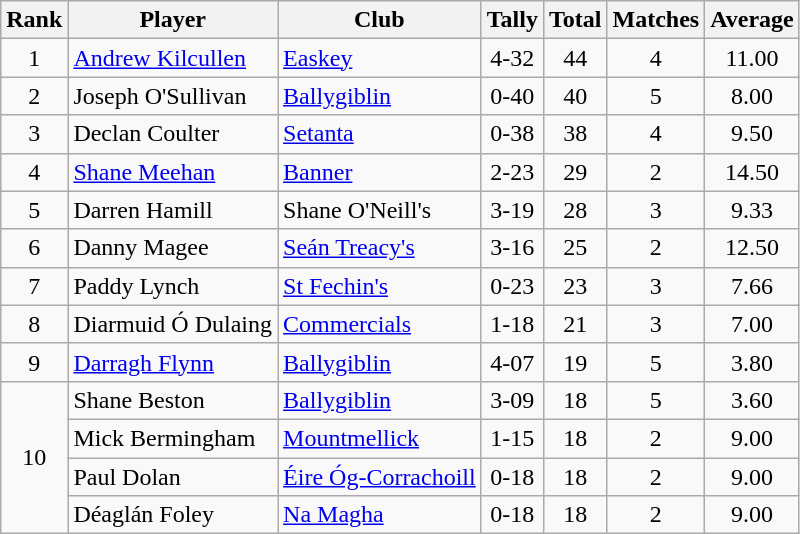<table class="wikitable">
<tr>
<th>Rank</th>
<th>Player</th>
<th>Club</th>
<th>Tally</th>
<th>Total</th>
<th>Matches</th>
<th>Average</th>
</tr>
<tr>
<td rowspan="1" style="text-align:center;">1</td>
<td><a href='#'>Andrew Kilcullen</a></td>
<td><a href='#'>Easkey</a></td>
<td align="center">4-32</td>
<td align="center">44</td>
<td align="center">4</td>
<td align="center">11.00</td>
</tr>
<tr>
<td rowspan="1" style="text-align:center;">2</td>
<td>Joseph O'Sullivan</td>
<td><a href='#'>Ballygiblin</a></td>
<td align="center">0-40</td>
<td align="center">40</td>
<td align="center">5</td>
<td align="center">8.00</td>
</tr>
<tr>
<td rowspan="1" style="text-align:center;">3</td>
<td>Declan Coulter</td>
<td><a href='#'>Setanta</a></td>
<td align="center">0-38</td>
<td align="center">38</td>
<td align="center">4</td>
<td align="center">9.50</td>
</tr>
<tr>
<td rowspan="1" style="text-align:center;">4</td>
<td><a href='#'>Shane Meehan</a></td>
<td><a href='#'>Banner</a></td>
<td align="center">2-23</td>
<td align="center">29</td>
<td align="center">2</td>
<td align="center">14.50</td>
</tr>
<tr>
<td rowspan="1" style="text-align:center;">5</td>
<td>Darren Hamill</td>
<td>Shane O'Neill's</td>
<td align="center">3-19</td>
<td align="center">28</td>
<td align="center">3</td>
<td align="center">9.33</td>
</tr>
<tr>
<td style="text-align:center;">6</td>
<td>Danny Magee</td>
<td><a href='#'>Seán Treacy's</a></td>
<td align="center">3-16</td>
<td align="center">25</td>
<td align="center">2</td>
<td align="center">12.50</td>
</tr>
<tr>
<td rowspan="1" style="text-align:center;">7</td>
<td>Paddy Lynch</td>
<td><a href='#'>St Fechin's</a></td>
<td align="center">0-23</td>
<td align="center">23</td>
<td align="center">3</td>
<td align="center">7.66</td>
</tr>
<tr>
<td rowspan="1" style="text-align:center;">8</td>
<td>Diarmuid Ó Dulaing</td>
<td><a href='#'>Commercials</a></td>
<td align=center>1-18</td>
<td align=center>21</td>
<td align=center>3</td>
<td align=center>7.00</td>
</tr>
<tr>
<td rowspan="1" style="text-align:center;">9</td>
<td><a href='#'>Darragh Flynn</a></td>
<td><a href='#'>Ballygiblin</a></td>
<td align="center">4-07</td>
<td align="center">19</td>
<td align="center">5</td>
<td align="center">3.80</td>
</tr>
<tr>
<td rowspan="4" style="text-align:center;">10</td>
<td>Shane Beston</td>
<td><a href='#'>Ballygiblin</a></td>
<td align="center">3-09</td>
<td align="center">18</td>
<td align="center">5</td>
<td align="center">3.60</td>
</tr>
<tr>
<td>Mick Bermingham</td>
<td><a href='#'>Mountmellick</a></td>
<td align=center>1-15</td>
<td align=center>18</td>
<td align=center>2</td>
<td align=center>9.00</td>
</tr>
<tr>
<td>Paul Dolan</td>
<td><a href='#'>Éire Óg-Corrachoill</a></td>
<td align=center>0-18</td>
<td align=center>18</td>
<td align=center>2</td>
<td align=center>9.00</td>
</tr>
<tr>
<td>Déaglán Foley</td>
<td><a href='#'>Na Magha</a></td>
<td align=center>0-18</td>
<td align=center>18</td>
<td align=center>2</td>
<td align=center>9.00</td>
</tr>
</table>
